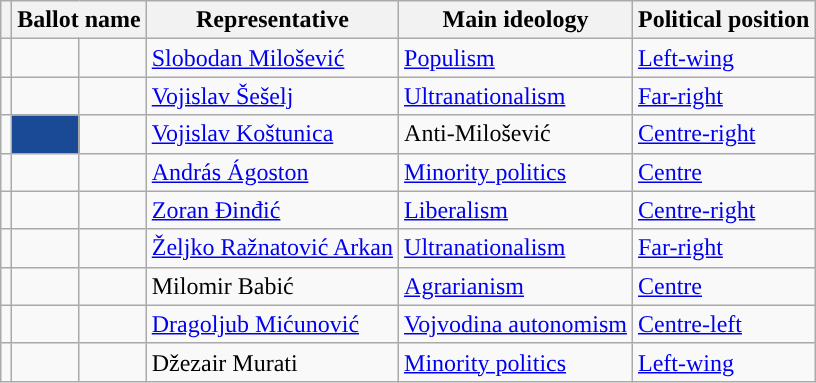<table class="wikitable">
<tr>
<th></th>
<th colspan="2">Ballot name</th>
<th>Representative</th>
<th>Main ideology</th>
<th>Political position</th>
</tr>
<tr>
<td></td>
<td style="background:"></td>
<td></td>
<td><a href='#'>Slobodan Milošević</a></td>
<td><a href='#'>Populism</a></td>
<td><a href='#'>Left-wing</a></td>
</tr>
<tr>
<td></td>
<td style="background:"></td>
<td></td>
<td><a href='#'>Vojislav Šešelj</a></td>
<td><a href='#'>Ultranationalism</a></td>
<td><a href='#'>Far-right</a></td>
</tr>
<tr>
<td></td>
<td style="background:#1A4A96"></td>
<td></td>
<td><a href='#'>Vojislav Koštunica</a></td>
<td>Anti-Milošević</td>
<td><a href='#'>Centre-right</a></td>
</tr>
<tr>
<td></td>
<td style="background:"></td>
<td></td>
<td><a href='#'>András Ágoston</a></td>
<td><a href='#'>Minority politics</a></td>
<td><a href='#'>Centre</a></td>
</tr>
<tr>
<td></td>
<td style="background:"></td>
<td></td>
<td><a href='#'>Zoran Đinđić</a></td>
<td><a href='#'>Liberalism</a></td>
<td><a href='#'>Centre-right</a></td>
</tr>
<tr>
<td></td>
<td style="background:"></td>
<td></td>
<td><a href='#'>Željko Ražnatović Arkan</a></td>
<td><a href='#'>Ultranationalism</a></td>
<td><a href='#'>Far-right</a></td>
</tr>
<tr>
<td></td>
<td style="background:"></td>
<td></td>
<td>Milomir Babić</td>
<td><a href='#'>Agrarianism</a></td>
<td><a href='#'>Centre</a></td>
</tr>
<tr>
<td></td>
<td style="background:"></td>
<td></td>
<td><a href='#'>Dragoljub Mićunović</a></td>
<td><a href='#'>Vojvodina autonomism</a></td>
<td><a href='#'>Centre-left</a></td>
</tr>
<tr>
<td></td>
<td style="background:"></td>
<td></td>
<td>Džezair Murati</td>
<td><a href='#'>Minority politics</a></td>
<td><a href='#'>Left-wing</a></td>
</tr>
</table>
